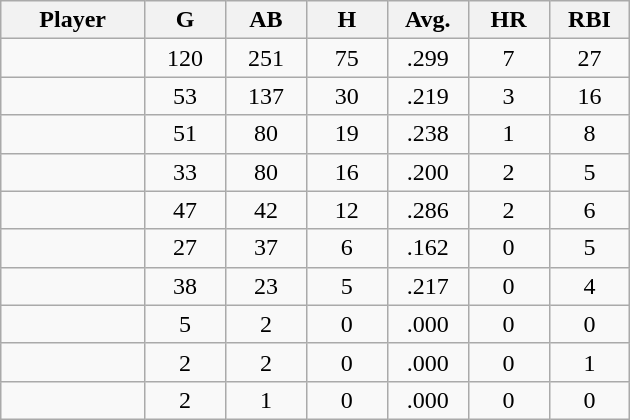<table class="wikitable sortable">
<tr>
<th bgcolor="#DDDDFF" width="16%">Player</th>
<th bgcolor="#DDDDFF" width="9%">G</th>
<th bgcolor="#DDDDFF" width="9%">AB</th>
<th bgcolor="#DDDDFF" width="9%">H</th>
<th bgcolor="#DDDDFF" width="9%">Avg.</th>
<th bgcolor="#DDDDFF" width="9%">HR</th>
<th bgcolor="#DDDDFF" width="9%">RBI</th>
</tr>
<tr align="center">
<td></td>
<td>120</td>
<td>251</td>
<td>75</td>
<td>.299</td>
<td>7</td>
<td>27</td>
</tr>
<tr align="center">
<td></td>
<td>53</td>
<td>137</td>
<td>30</td>
<td>.219</td>
<td>3</td>
<td>16</td>
</tr>
<tr align="center">
<td></td>
<td>51</td>
<td>80</td>
<td>19</td>
<td>.238</td>
<td>1</td>
<td>8</td>
</tr>
<tr align="center">
<td></td>
<td>33</td>
<td>80</td>
<td>16</td>
<td>.200</td>
<td>2</td>
<td>5</td>
</tr>
<tr align="center">
<td></td>
<td>47</td>
<td>42</td>
<td>12</td>
<td>.286</td>
<td>2</td>
<td>6</td>
</tr>
<tr align="center">
<td></td>
<td>27</td>
<td>37</td>
<td>6</td>
<td>.162</td>
<td>0</td>
<td>5</td>
</tr>
<tr align="center">
<td></td>
<td>38</td>
<td>23</td>
<td>5</td>
<td>.217</td>
<td>0</td>
<td>4</td>
</tr>
<tr align="center">
<td></td>
<td>5</td>
<td>2</td>
<td>0</td>
<td>.000</td>
<td>0</td>
<td>0</td>
</tr>
<tr align="center">
<td></td>
<td>2</td>
<td>2</td>
<td>0</td>
<td>.000</td>
<td>0</td>
<td>1</td>
</tr>
<tr align="center">
<td></td>
<td>2</td>
<td>1</td>
<td>0</td>
<td>.000</td>
<td>0</td>
<td>0</td>
</tr>
</table>
